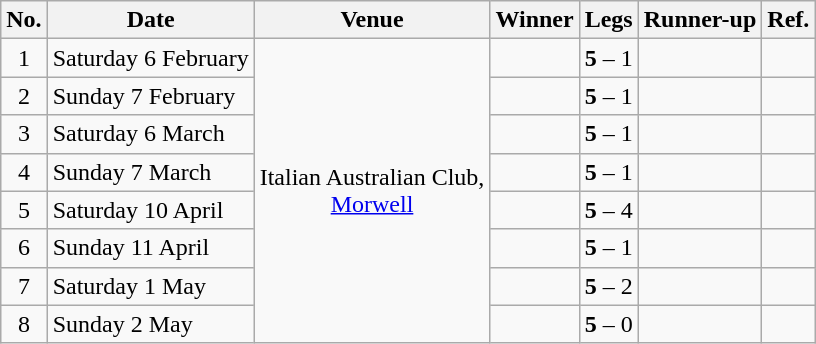<table class="wikitable">
<tr>
<th>No.</th>
<th>Date</th>
<th>Venue</th>
<th>Winner</th>
<th>Legs</th>
<th>Runner-up</th>
<th>Ref.</th>
</tr>
<tr>
<td align=center>1</td>
<td align=left>Saturday 6 February</td>
<td align="center" rowspan="10">Italian Australian Club, <br> <a href='#'>Morwell</a></td>
<td align="right"></td>
<td align="center"><strong>5</strong> – 1</td>
<td></td>
<td align="center"></td>
</tr>
<tr>
<td align=center>2</td>
<td align=left>Sunday 7 February</td>
<td align="right"></td>
<td align="center"><strong>5</strong> – 1</td>
<td></td>
<td align="center"></td>
</tr>
<tr>
<td align=center>3</td>
<td align=left>Saturday 6 March</td>
<td align="right"></td>
<td align="center"><strong>5</strong> – 1</td>
<td></td>
<td align="center"></td>
</tr>
<tr>
<td align=center>4</td>
<td align=left>Sunday 7 March</td>
<td align="right"></td>
<td align="center"><strong>5</strong> – 1</td>
<td></td>
<td align="center"></td>
</tr>
<tr>
<td align=center>5</td>
<td align=left>Saturday 10 April</td>
<td align="right"></td>
<td align="center"><strong>5</strong> – 4</td>
<td></td>
<td align="center"></td>
</tr>
<tr>
<td align=center>6</td>
<td align=left>Sunday 11 April</td>
<td align="right"></td>
<td align="center"><strong>5</strong> – 1</td>
<td></td>
<td align="center"></td>
</tr>
<tr>
<td align=center>7</td>
<td align=left>Saturday 1 May</td>
<td align="right"></td>
<td align="center"><strong>5</strong> – 2</td>
<td></td>
<td align="center"></td>
</tr>
<tr>
<td align=center>8</td>
<td align=left>Sunday 2 May</td>
<td align="right"></td>
<td align="center"><strong>5</strong> – 0</td>
<td></td>
<td align="center"></td>
</tr>
</table>
